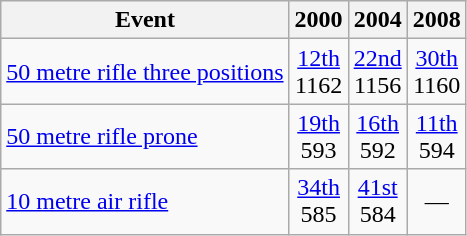<table class="wikitable" style="text-align: center">
<tr>
<th>Event</th>
<th>2000</th>
<th>2004</th>
<th>2008</th>
</tr>
<tr>
<td align=left><a href='#'>50 metre rifle three positions</a></td>
<td><a href='#'>12th</a><br>1162</td>
<td><a href='#'>22nd</a><br>1156</td>
<td><a href='#'>30th</a><br>1160</td>
</tr>
<tr>
<td align=left><a href='#'>50 metre rifle prone</a></td>
<td><a href='#'>19th</a><br>593</td>
<td><a href='#'>16th</a><br>592</td>
<td><a href='#'>11th</a><br>594</td>
</tr>
<tr>
<td align=left><a href='#'>10 metre air rifle</a></td>
<td><a href='#'>34th</a><br>585</td>
<td><a href='#'>41st</a><br>584</td>
<td>—</td>
</tr>
</table>
